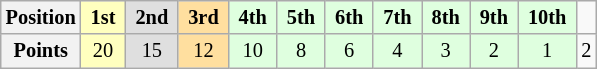<table class="wikitable" style="font-size:85%; text-align:center">
<tr>
<th>Position</th>
<td style="background:#ffffbf;"> <strong>1st</strong> </td>
<td style="background:#dfdfdf;"> <strong>2nd</strong> </td>
<td style="background:#ffdf9f;"> <strong>3rd</strong> </td>
<td style="background:#dfffdf;"> <strong>4th</strong> </td>
<td style="background:#dfffdf;"> <strong>5th</strong> </td>
<td style="background:#dfffdf;"> <strong>6th</strong> </td>
<td style="background:#dfffdf;"> <strong>7th</strong> </td>
<td style="background:#dfffdf;"> <strong>8th</strong> </td>
<td style="background:#dfffdf;"> <strong>9th</strong> </td>
<td style="background:#dfffdf;"> <strong>10th</strong> </td>
<td>  </td>
</tr>
<tr>
<th>Points</th>
<td style="background:#ffffbf;">20</td>
<td style="background:#dfdfdf;">15</td>
<td style="background:#ffdf9f;">12</td>
<td style="background:#dfffdf;">10</td>
<td style="background:#dfffdf;">8</td>
<td style="background:#dfffdf;">6</td>
<td style="background:#dfffdf;">4</td>
<td style="background:#dfffdf;">3</td>
<td style="background:#dfffdf;">2</td>
<td style="background:#dfffdf;">1</td>
<td>2</td>
</tr>
</table>
